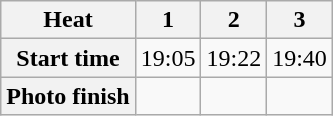<table class="wikitable" style="text-align:center">
<tr>
<th>Heat</th>
<th>1</th>
<th>2</th>
<th>3</th>
</tr>
<tr>
<th>Start time</th>
<td>19:05</td>
<td>19:22</td>
<td>19:40</td>
</tr>
<tr>
<th>Photo finish</th>
<td></td>
<td></td>
<td></td>
</tr>
</table>
